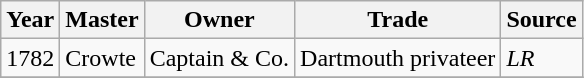<table class=" wikitable">
<tr>
<th>Year</th>
<th>Master</th>
<th>Owner</th>
<th>Trade</th>
<th>Source</th>
</tr>
<tr>
<td>1782</td>
<td>Crowte</td>
<td>Captain & Co.</td>
<td>Dartmouth privateer</td>
<td><em>LR</em></td>
</tr>
<tr>
</tr>
</table>
